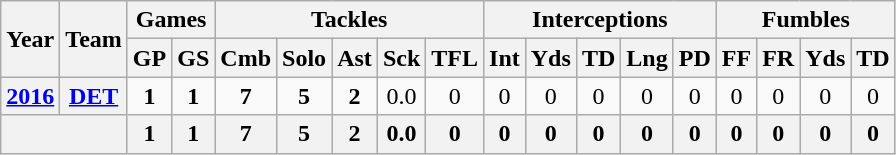<table class="wikitable" style="text-align:center">
<tr>
<th rowspan="2">Year</th>
<th rowspan="2">Team</th>
<th colspan="2">Games</th>
<th colspan="5">Tackles</th>
<th colspan="5">Interceptions</th>
<th colspan="4">Fumbles</th>
</tr>
<tr>
<th>GP</th>
<th>GS</th>
<th>Cmb</th>
<th>Solo</th>
<th>Ast</th>
<th>Sck</th>
<th>TFL</th>
<th>Int</th>
<th>Yds</th>
<th>TD</th>
<th>Lng</th>
<th>PD</th>
<th>FF</th>
<th>FR</th>
<th>Yds</th>
<th>TD</th>
</tr>
<tr>
<th><a href='#'>2016</a></th>
<th><a href='#'>DET</a></th>
<td><strong>1</strong></td>
<td><strong>1</strong></td>
<td><strong>7</strong></td>
<td><strong>5</strong></td>
<td><strong>2</strong></td>
<td>0.0</td>
<td>0</td>
<td>0</td>
<td>0</td>
<td>0</td>
<td>0</td>
<td>0</td>
<td>0</td>
<td>0</td>
<td>0</td>
<td>0</td>
</tr>
<tr>
<th colspan="2"></th>
<th>1</th>
<th>1</th>
<th>7</th>
<th>5</th>
<th>2</th>
<th>0.0</th>
<th>0</th>
<th>0</th>
<th>0</th>
<th>0</th>
<th>0</th>
<th>0</th>
<th>0</th>
<th>0</th>
<th>0</th>
<th>0</th>
</tr>
</table>
